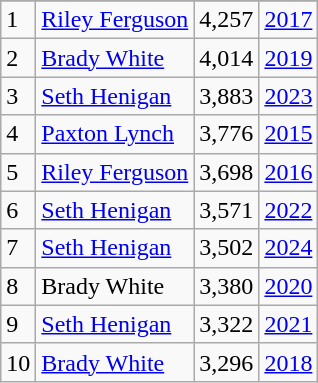<table class="wikitable">
<tr>
</tr>
<tr>
<td>1</td>
<td><a href='#'>Riley Ferguson</a></td>
<td>4,257</td>
<td><a href='#'>2017</a></td>
</tr>
<tr>
<td>2</td>
<td><a href='#'>Brady White</a></td>
<td>4,014</td>
<td><a href='#'>2019</a></td>
</tr>
<tr>
<td>3</td>
<td><a href='#'>Seth Henigan</a></td>
<td>3,883</td>
<td><a href='#'>2023</a></td>
</tr>
<tr>
<td>4</td>
<td><a href='#'>Paxton Lynch</a></td>
<td>3,776</td>
<td><a href='#'>2015</a></td>
</tr>
<tr>
<td>5</td>
<td><a href='#'>Riley Ferguson</a></td>
<td>3,698</td>
<td><a href='#'>2016</a></td>
</tr>
<tr>
<td>6</td>
<td><a href='#'>Seth Henigan</a></td>
<td>3,571</td>
<td><a href='#'>2022</a></td>
</tr>
<tr>
<td>7</td>
<td><a href='#'>Seth Henigan</a></td>
<td>3,502</td>
<td><a href='#'>2024</a></td>
</tr>
<tr>
<td>8</td>
<td>Brady White</td>
<td>3,380</td>
<td><a href='#'>2020</a></td>
</tr>
<tr>
<td>9</td>
<td><a href='#'>Seth Henigan</a></td>
<td>3,322</td>
<td><a href='#'>2021</a></td>
</tr>
<tr>
<td>10</td>
<td><a href='#'>Brady White</a></td>
<td>3,296</td>
<td><a href='#'>2018</a></td>
</tr>
</table>
